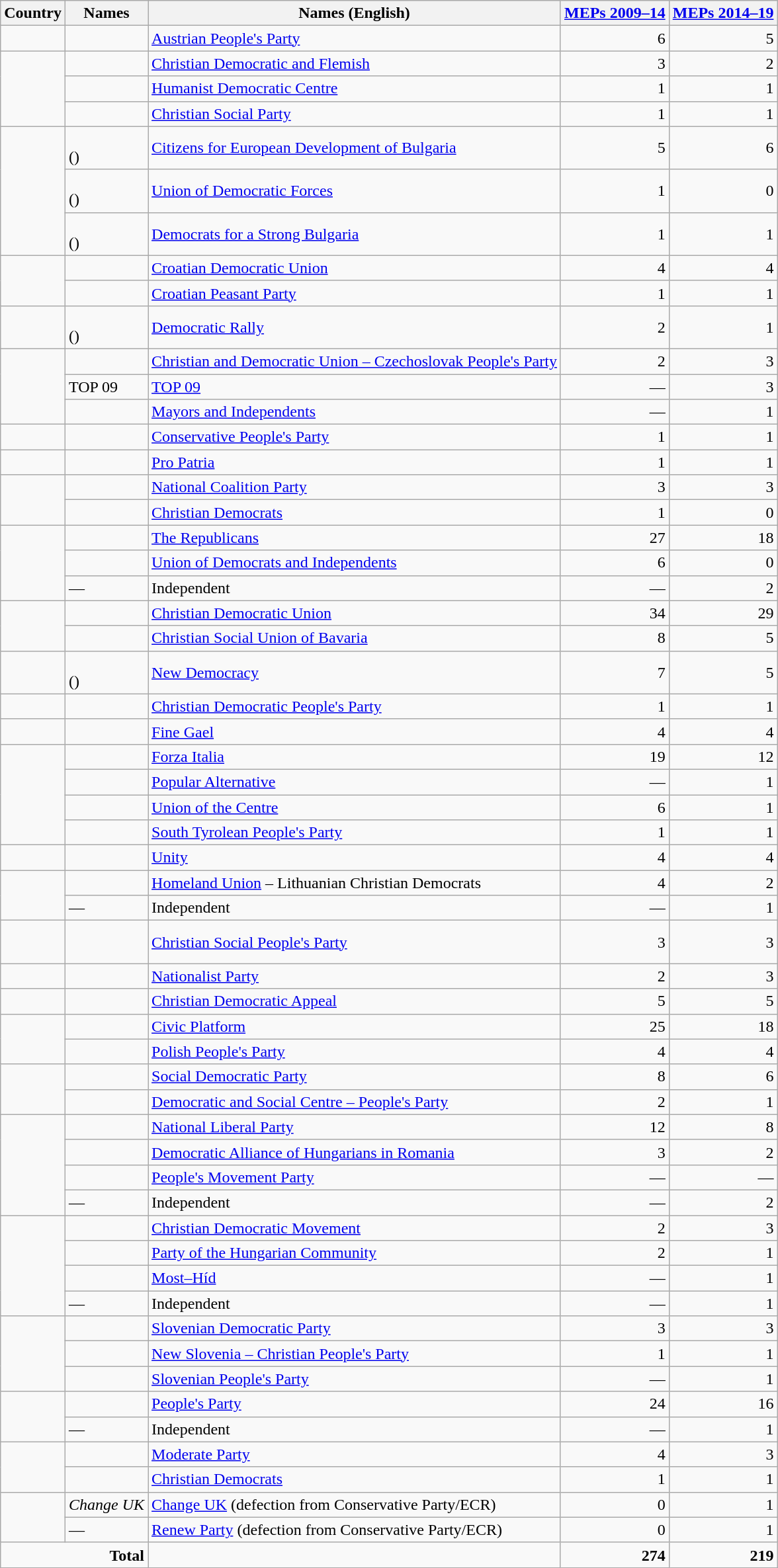<table class="wikitable sortable collapsible">
<tr>
<th>Country</th>
<th>Names</th>
<th>Names (English)</th>
<th><a href='#'>MEPs 2009–14</a></th>
<th><a href='#'>MEPs 2014–19</a></th>
</tr>
<tr>
<td></td>
<td><em></em></td>
<td><a href='#'>Austrian People's Party</a></td>
<td align="right">6</td>
<td align="right"> 5</td>
</tr>
<tr>
<td rowspan="3"></td>
<td></td>
<td><a href='#'>Christian Democratic and Flemish</a></td>
<td align="right">3</td>
<td align="right"> 2</td>
</tr>
<tr>
<td></td>
<td><a href='#'>Humanist Democratic Centre</a></td>
<td align="right">1</td>
<td align="right"> 1</td>
</tr>
<tr>
<td></td>
<td><a href='#'>Christian Social Party</a></td>
<td align="right">1</td>
<td align="right"> 1</td>
</tr>
<tr>
<td rowspan="3"></td>
<td><br>(<em></em>)</td>
<td><a href='#'>Citizens for European Development of Bulgaria</a></td>
<td align="right">5</td>
<td align="right"> 6</td>
</tr>
<tr>
<td><br>(<em></em>)</td>
<td><a href='#'>Union of Democratic Forces</a></td>
<td align="right">1</td>
<td align="right"> 0</td>
</tr>
<tr>
<td><br>(<em></em>)</td>
<td><a href='#'>Democrats for a Strong Bulgaria</a></td>
<td align="right">1</td>
<td align="right"> 1</td>
</tr>
<tr>
<td rowspan="2"></td>
<td><em></em></td>
<td><a href='#'>Croatian Democratic Union</a></td>
<td align="right">4</td>
<td align="right"> 4</td>
</tr>
<tr>
<td><em></em></td>
<td><a href='#'>Croatian Peasant Party</a></td>
<td align="right">1</td>
<td align="right"> 1</td>
</tr>
<tr>
<td></td>
<td><br>(<em></em>)</td>
<td><a href='#'>Democratic Rally</a></td>
<td align="right">2</td>
<td align="right"> 1</td>
</tr>
<tr>
<td rowspan="3"></td>
<td><em></em></td>
<td><a href='#'>Christian and Democratic Union – Czechoslovak People's Party</a></td>
<td align="right">2</td>
<td align="right"> 3</td>
</tr>
<tr>
<td>TOP 09</td>
<td><a href='#'>TOP 09</a></td>
<td align="right">—</td>
<td align="right"> 3</td>
</tr>
<tr>
<td><em></em></td>
<td><a href='#'>Mayors and Independents</a></td>
<td align="right">—</td>
<td align="right"> 1</td>
</tr>
<tr>
<td></td>
<td><em></em></td>
<td><a href='#'>Conservative People's Party</a></td>
<td align="right">1</td>
<td align="right"> 1</td>
</tr>
<tr>
<td></td>
<td><em></em></td>
<td><a href='#'>Pro Patria</a></td>
<td align="right">1</td>
<td align="right"> 1</td>
</tr>
<tr>
<td rowspan="2"></td>
<td><em></em></td>
<td><a href='#'>National Coalition Party</a></td>
<td align="right">3</td>
<td align="right"> 3</td>
</tr>
<tr>
<td><em></em></td>
<td><a href='#'>Christian Democrats</a></td>
<td align="right">1</td>
<td align="right"> 0</td>
</tr>
<tr>
<td rowspan="3"></td>
<td><em></em></td>
<td><a href='#'>The Republicans</a></td>
<td align="right">27</td>
<td align="right"> 18</td>
</tr>
<tr>
<td><em></em></td>
<td><a href='#'>Union of Democrats and Independents</a></td>
<td align="right">6</td>
<td align="right"> 0</td>
</tr>
<tr>
<td>—</td>
<td>Independent</td>
<td align="right">—</td>
<td align="right"> 2</td>
</tr>
<tr>
<td rowspan="2"></td>
<td><em></em></td>
<td><a href='#'>Christian Democratic Union</a></td>
<td align="right">34</td>
<td align="right"> 29</td>
</tr>
<tr>
<td><em></em></td>
<td><a href='#'>Christian Social Union of Bavaria</a></td>
<td align="right">8</td>
<td align="right"> 5</td>
</tr>
<tr>
<td></td>
<td><br>(<em></em>)</td>
<td><a href='#'>New Democracy</a></td>
<td align="right">7</td>
<td align="right"> 5</td>
</tr>
<tr>
<td></td>
<td><em></em></td>
<td><a href='#'>Christian Democratic People's Party</a></td>
<td align="right">1</td>
<td align="right"> 1</td>
</tr>
<tr>
<td></td>
<td></td>
<td><a href='#'>Fine Gael</a></td>
<td align="right">4</td>
<td align="right"> 4</td>
</tr>
<tr>
<td rowspan="4"></td>
<td></td>
<td><a href='#'>Forza Italia</a></td>
<td align="right">19</td>
<td align="right"> 12</td>
</tr>
<tr>
<td><em></em></td>
<td><a href='#'>Popular Alternative</a></td>
<td align="right">—</td>
<td align="right"> 1</td>
</tr>
<tr>
<td><em></em></td>
<td><a href='#'>Union of the Centre</a></td>
<td align="right">6</td>
<td align="right"> 1</td>
</tr>
<tr>
<td></td>
<td><a href='#'>South Tyrolean People's Party</a></td>
<td align="right">1</td>
<td align="right"> 1</td>
</tr>
<tr>
<td></td>
<td><em></em></td>
<td><a href='#'>Unity</a></td>
<td align="right">4</td>
<td align="right"> 4</td>
</tr>
<tr>
<td rowspan="2"></td>
<td><em></em></td>
<td><a href='#'>Homeland Union</a> – Lithuanian Christian Democrats</td>
<td align="right">4</td>
<td align="right"> 2</td>
</tr>
<tr>
<td>—</td>
<td>Independent</td>
<td align="right">—</td>
<td align="right"> 1</td>
</tr>
<tr>
<td></td>
<td><br><br></td>
<td><a href='#'>Christian Social People's Party</a></td>
<td align="right">3</td>
<td align="right"> 3</td>
</tr>
<tr>
<td></td>
<td><em></em></td>
<td><a href='#'>Nationalist Party</a></td>
<td align="right">2</td>
<td align="right"> 3</td>
</tr>
<tr>
<td></td>
<td><em></em></td>
<td><a href='#'>Christian Democratic Appeal</a></td>
<td align="right">5</td>
<td align="right"> 5</td>
</tr>
<tr>
<td rowspan="2"></td>
<td><em></em></td>
<td><a href='#'>Civic Platform</a></td>
<td align="right">25</td>
<td align="right"> 18</td>
</tr>
<tr>
<td><em></em></td>
<td><a href='#'>Polish People's Party</a></td>
<td align="right">4</td>
<td align="right"> 4</td>
</tr>
<tr>
<td rowspan="2"></td>
<td><em></em></td>
<td><a href='#'>Social Democratic Party</a></td>
<td align="right">8</td>
<td align="right"> 6</td>
</tr>
<tr>
<td><em></em></td>
<td><a href='#'>Democratic and Social Centre – People's Party</a></td>
<td align="right">2</td>
<td align="right"> 1</td>
</tr>
<tr>
<td rowspan="4"></td>
<td><em></em></td>
<td><a href='#'>National Liberal Party</a></td>
<td align="right">12</td>
<td align="right"> 8</td>
</tr>
<tr>
<td><br></td>
<td><a href='#'>Democratic Alliance of Hungarians in Romania</a></td>
<td align="right">3</td>
<td align="right"> 2</td>
</tr>
<tr>
<td><em></em></td>
<td><a href='#'>People's Movement Party</a></td>
<td align="right">—</td>
<td align="right">—</td>
</tr>
<tr>
<td>—</td>
<td>Independent</td>
<td align="right">—</td>
<td align="right"> 2</td>
</tr>
<tr>
<td rowspan="4"></td>
<td><em></em></td>
<td><a href='#'>Christian Democratic Movement</a></td>
<td style="text-align:right;">2</td>
<td align="right"> 3</td>
</tr>
<tr>
<td><em></em></td>
<td><a href='#'>Party of the Hungarian Community</a></td>
<td align="right">2</td>
<td align="right"> 1</td>
</tr>
<tr>
<td></td>
<td><a href='#'>Most–Híd</a></td>
<td align="right">—</td>
<td align="right"> 1</td>
</tr>
<tr>
<td>—</td>
<td>Independent</td>
<td align="right">—</td>
<td align="right"> 1</td>
</tr>
<tr>
<td rowspan="3"></td>
<td><em></em></td>
<td><a href='#'>Slovenian Democratic Party</a></td>
<td align="right">3</td>
<td align="right"> 3</td>
</tr>
<tr>
<td><em></em></td>
<td><a href='#'>New Slovenia – Christian People's Party</a></td>
<td align="right">1</td>
<td align="right"> 1</td>
</tr>
<tr>
<td><em></em></td>
<td><a href='#'>Slovenian People's Party</a></td>
<td align="right">—</td>
<td align="right"> 1</td>
</tr>
<tr>
<td rowspan="2"></td>
<td></td>
<td><a href='#'>People's Party</a></td>
<td align="right">24</td>
<td align="right"> 16</td>
</tr>
<tr>
<td>—</td>
<td>Independent</td>
<td align="right">—</td>
<td align="right"> 1</td>
</tr>
<tr>
<td rowspan="2"></td>
<td><em></em></td>
<td><a href='#'>Moderate Party</a></td>
<td align="right">4</td>
<td align="right"> 3</td>
</tr>
<tr>
<td><em></em></td>
<td><a href='#'>Christian Democrats</a></td>
<td align="right">1</td>
<td align="right"> 1</td>
</tr>
<tr>
<td rowspan="2"></td>
<td><em>Change UK</em></td>
<td><a href='#'>Change UK</a> (defection from Conservative Party/ECR)</td>
<td align="right">0</td>
<td align="right"> 1</td>
</tr>
<tr>
<td>—</td>
<td><a href='#'>Renew Party</a> (defection from Conservative Party/ECR)</td>
<td align="right">0</td>
<td align="right"> 1</td>
</tr>
<tr style="font-weight: bold;">
<td colspan="2" style="text-align:right;">Total</td>
<td></td>
<td align="right">274</td>
<td align="right">219</td>
</tr>
</table>
